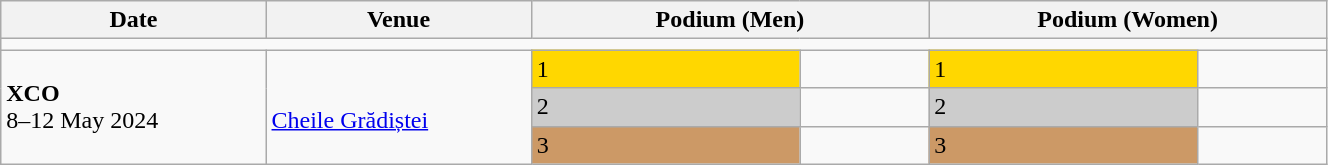<table class="wikitable" width=70%>
<tr>
<th>Date</th>
<th width=20%>Venue</th>
<th colspan=2 width=30%>Podium (Men)</th>
<th colspan=2 width=30%>Podium (Women)</th>
</tr>
<tr>
<td colspan=6></td>
</tr>
<tr>
<td rowspan=3><strong>XCO</strong> <br> 8–12 May 2024</td>
<td rowspan=3><br><a href='#'>Cheile Grădiștei</a></td>
<td bgcolor=FFD700>1</td>
<td></td>
<td bgcolor=FFD700>1</td>
<td></td>
</tr>
<tr>
<td bgcolor=CCCCCC>2</td>
<td></td>
<td bgcolor=CCCCCC>2</td>
<td></td>
</tr>
<tr>
<td bgcolor=CC9966>3</td>
<td></td>
<td bgcolor=CC9966>3</td>
<td></td>
</tr>
</table>
